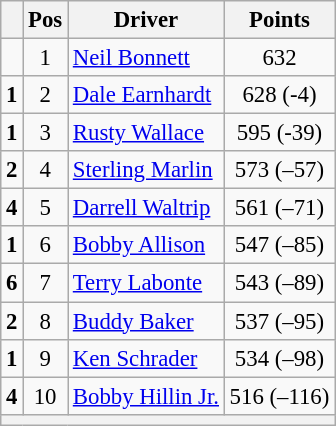<table class="wikitable" style="font-size: 95%;">
<tr>
<th></th>
<th>Pos</th>
<th>Driver</th>
<th>Points</th>
</tr>
<tr>
<td align="left"></td>
<td style="text-align:center;">1</td>
<td><a href='#'>Neil Bonnett</a></td>
<td style="text-align:center;">632</td>
</tr>
<tr>
<td align="left">  <strong>1</strong></td>
<td style="text-align:center;">2</td>
<td><a href='#'>Dale Earnhardt</a></td>
<td style="text-align:center;">628 (-4)</td>
</tr>
<tr>
<td align="left">  <strong>1</strong></td>
<td style="text-align:center;">3</td>
<td><a href='#'>Rusty Wallace</a></td>
<td style="text-align:center;">595 (-39)</td>
</tr>
<tr>
<td align="left">  <strong>2</strong></td>
<td style="text-align:center;">4</td>
<td><a href='#'>Sterling Marlin</a></td>
<td style="text-align:center;">573 (–57)</td>
</tr>
<tr>
<td align="left">  <strong>4</strong></td>
<td style="text-align:center;">5</td>
<td><a href='#'>Darrell Waltrip</a></td>
<td style="text-align:center;">561 (–71)</td>
</tr>
<tr>
<td align="left">  <strong>1</strong></td>
<td style="text-align:center;">6</td>
<td><a href='#'>Bobby Allison</a></td>
<td style="text-align:center;">547 (–85)</td>
</tr>
<tr>
<td align="left">  <strong>6</strong></td>
<td style="text-align:center;">7</td>
<td><a href='#'>Terry Labonte</a></td>
<td style="text-align:center;">543 (–89)</td>
</tr>
<tr>
<td align="left">  <strong>2</strong></td>
<td style="text-align:center;">8</td>
<td><a href='#'>Buddy Baker</a></td>
<td style="text-align:center;">537 (–95)</td>
</tr>
<tr>
<td align="left">  <strong>1</strong></td>
<td style="text-align:center;">9</td>
<td><a href='#'>Ken Schrader</a></td>
<td style="text-align:center;">534 (–98)</td>
</tr>
<tr>
<td align="left">  <strong>4</strong></td>
<td style="text-align:center;">10</td>
<td><a href='#'>Bobby Hillin Jr.</a></td>
<td style="text-align:center;">516 (–116)</td>
</tr>
<tr class="sortbottom">
<th colspan="9"></th>
</tr>
</table>
